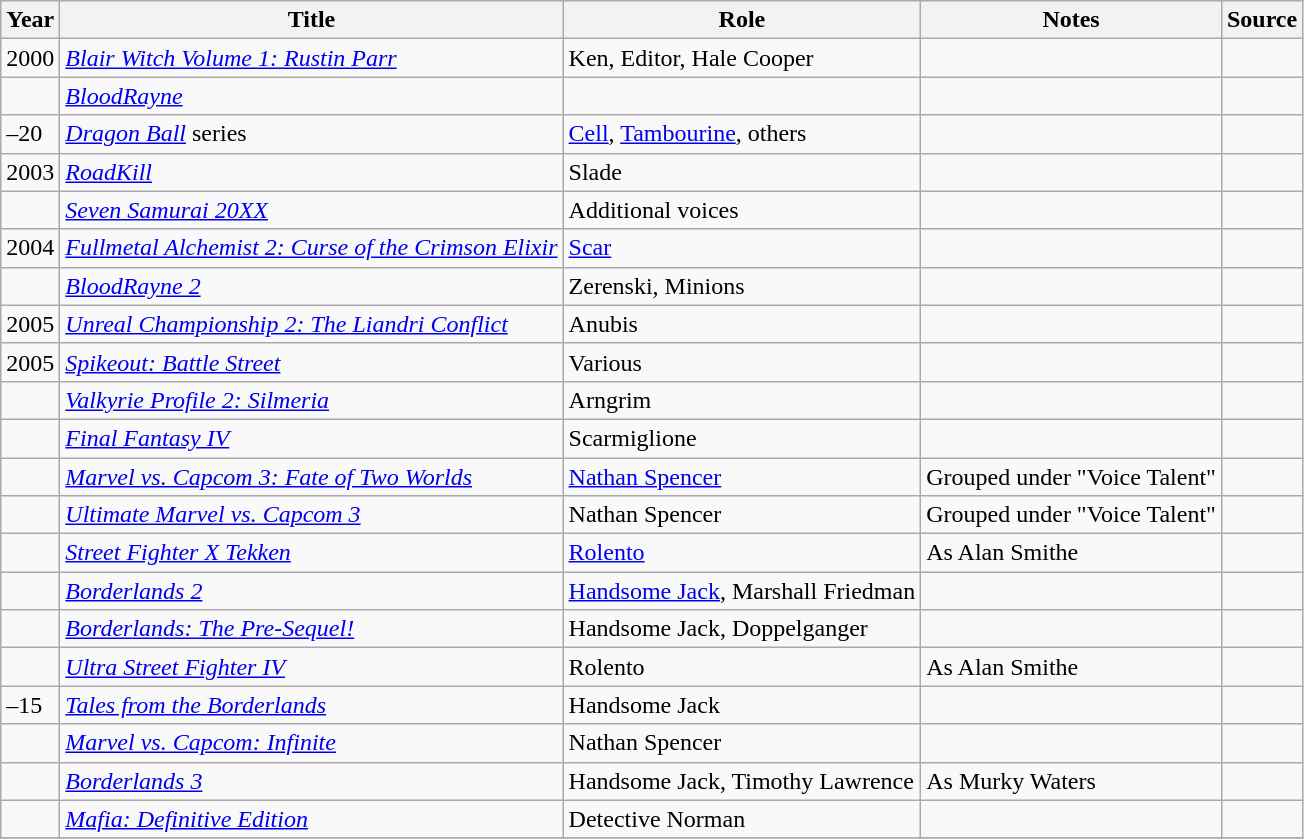<table class="wikitable sortable plainrowheaders">
<tr>
<th>Year</th>
<th>Title</th>
<th>Role</th>
<th class="unsortable">Notes</th>
<th class="unsortable">Source</th>
</tr>
<tr>
<td>2000</td>
<td><em><a href='#'>Blair Witch Volume 1: Rustin Parr</a></em></td>
<td>Ken, Editor, Hale Cooper</td>
<td></td>
<td></td>
</tr>
<tr>
<td></td>
<td><em><a href='#'>BloodRayne</a></em></td>
<td></td>
<td></td>
<td></td>
</tr>
<tr>
<td>–20</td>
<td><em><a href='#'>Dragon Ball</a></em> series</td>
<td><a href='#'>Cell</a>, <a href='#'>Tambourine</a>, others</td>
<td></td>
<td></td>
</tr>
<tr>
<td>2003</td>
<td><em><a href='#'>RoadKill</a></em></td>
<td>Slade</td>
<td></td>
<td></td>
</tr>
<tr>
<td></td>
<td><em><a href='#'>Seven Samurai 20XX</a></em></td>
<td>Additional voices</td>
<td></td>
<td></td>
</tr>
<tr>
<td>2004</td>
<td><em><a href='#'>Fullmetal Alchemist 2: Curse of the Crimson Elixir</a></em></td>
<td><a href='#'>Scar</a></td>
<td></td>
<td></td>
</tr>
<tr>
<td></td>
<td><em><a href='#'>BloodRayne 2</a></em></td>
<td>Zerenski, Minions</td>
<td></td>
<td></td>
</tr>
<tr>
<td>2005</td>
<td><em><a href='#'>Unreal Championship 2: The Liandri Conflict</a></em></td>
<td>Anubis</td>
<td></td>
<td></td>
</tr>
<tr>
<td>2005</td>
<td><em><a href='#'>Spikeout: Battle Street</a></em></td>
<td>Various</td>
<td></td>
<td></td>
</tr>
<tr>
<td></td>
<td><em><a href='#'>Valkyrie Profile 2: Silmeria</a></em></td>
<td>Arngrim</td>
<td></td>
<td></td>
</tr>
<tr>
<td></td>
<td><em><a href='#'>Final Fantasy IV</a></em></td>
<td>Scarmiglione</td>
<td></td>
<td></td>
</tr>
<tr>
<td></td>
<td><em><a href='#'>Marvel vs. Capcom 3: Fate of Two Worlds</a></em></td>
<td><a href='#'>Nathan Spencer</a></td>
<td>Grouped under "Voice Talent"</td>
<td></td>
</tr>
<tr>
<td></td>
<td><em><a href='#'>Ultimate Marvel vs. Capcom 3</a></em></td>
<td>Nathan Spencer</td>
<td>Grouped under "Voice Talent"</td>
<td></td>
</tr>
<tr>
<td></td>
<td><em><a href='#'>Street Fighter X Tekken</a></em></td>
<td><a href='#'>Rolento</a></td>
<td>As Alan Smithe</td>
<td></td>
</tr>
<tr>
<td></td>
<td><em><a href='#'>Borderlands 2</a></em></td>
<td><a href='#'>Handsome Jack</a>, Marshall Friedman</td>
<td></td>
<td></td>
</tr>
<tr>
<td></td>
<td><em><a href='#'>Borderlands: The Pre-Sequel!</a></em></td>
<td>Handsome Jack, Doppelganger</td>
<td></td>
<td></td>
</tr>
<tr>
<td></td>
<td><em><a href='#'>Ultra Street Fighter IV</a></em></td>
<td>Rolento</td>
<td>As Alan Smithe</td>
<td></td>
</tr>
<tr>
<td>–15</td>
<td><em><a href='#'>Tales from the Borderlands</a></em></td>
<td>Handsome Jack</td>
<td></td>
<td></td>
</tr>
<tr>
<td></td>
<td><em><a href='#'>Marvel vs. Capcom: Infinite</a></em></td>
<td>Nathan Spencer</td>
<td></td>
<td></td>
</tr>
<tr>
<td></td>
<td><em><a href='#'>Borderlands 3</a></em></td>
<td>Handsome Jack, Timothy Lawrence</td>
<td>As Murky Waters</td>
<td></td>
</tr>
<tr>
<td></td>
<td><em><a href='#'>Mafia: Definitive Edition</a></em></td>
<td>Detective Norman</td>
<td></td>
<td></td>
</tr>
<tr>
</tr>
</table>
